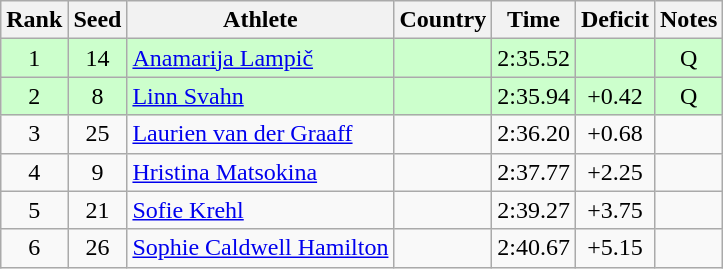<table class="wikitable sortable" style="text-align:center">
<tr>
<th>Rank</th>
<th>Seed</th>
<th>Athlete</th>
<th>Country</th>
<th>Time</th>
<th>Deficit</th>
<th>Notes</th>
</tr>
<tr bgcolor=ccffcc>
<td>1</td>
<td>14</td>
<td align=left><a href='#'>Anamarija Lampič</a></td>
<td align=left></td>
<td>2:35.52</td>
<td></td>
<td>Q</td>
</tr>
<tr bgcolor=ccffcc>
<td>2</td>
<td>8</td>
<td align=left><a href='#'>Linn Svahn</a></td>
<td align=left></td>
<td>2:35.94</td>
<td>+0.42</td>
<td>Q</td>
</tr>
<tr>
<td>3</td>
<td>25</td>
<td align=left><a href='#'>Laurien van der Graaff</a></td>
<td align=left></td>
<td>2:36.20</td>
<td>+0.68</td>
<td></td>
</tr>
<tr>
<td>4</td>
<td>9</td>
<td align=left><a href='#'>Hristina Matsokina</a></td>
<td align=left></td>
<td>2:37.77</td>
<td>+2.25</td>
<td></td>
</tr>
<tr>
<td>5</td>
<td>21</td>
<td align=left><a href='#'>Sofie Krehl</a></td>
<td align=left></td>
<td>2:39.27</td>
<td>+3.75</td>
<td></td>
</tr>
<tr>
<td>6</td>
<td>26</td>
<td align=left><a href='#'>Sophie Caldwell Hamilton</a></td>
<td align=left></td>
<td>2:40.67</td>
<td>+5.15</td>
<td></td>
</tr>
</table>
